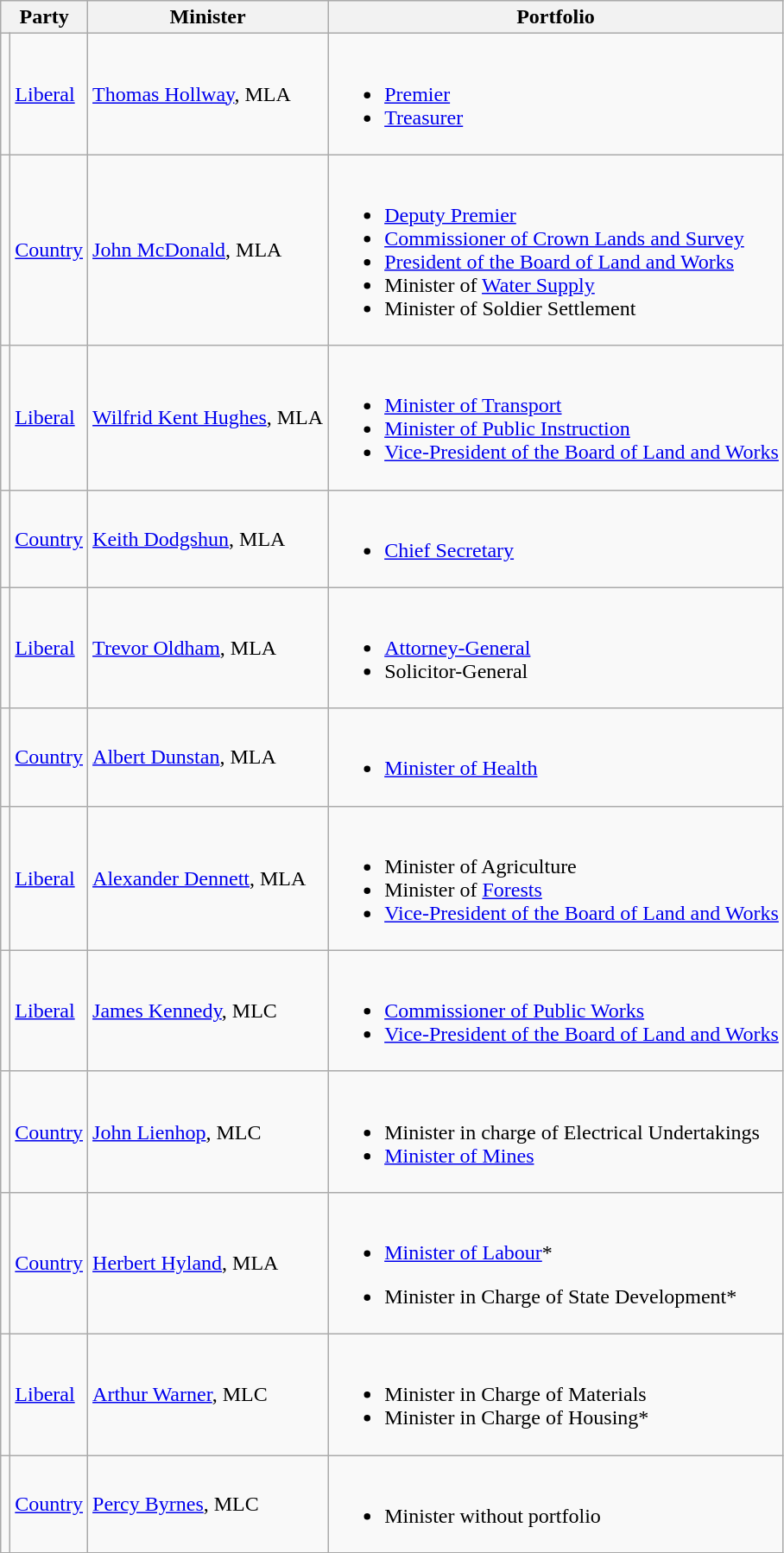<table class="wikitable">
<tr>
<th colspan="2">Party</th>
<th>Minister</th>
<th>Portfolio</th>
</tr>
<tr>
<td></td>
<td><a href='#'>Liberal</a></td>
<td><a href='#'>Thomas Hollway</a>, MLA</td>
<td><br><ul><li><a href='#'>Premier</a></li><li><a href='#'>Treasurer</a></li></ul></td>
</tr>
<tr>
<td></td>
<td><a href='#'>Country</a></td>
<td><a href='#'>John McDonald</a>, MLA</td>
<td><br><ul><li><a href='#'>Deputy Premier</a></li><li><a href='#'>Commissioner of Crown Lands and Survey</a></li><li><a href='#'>President of the Board of Land and Works</a></li><li>Minister of <a href='#'>Water Supply</a></li><li>Minister of Soldier Settlement</li></ul></td>
</tr>
<tr>
<td></td>
<td><a href='#'>Liberal</a></td>
<td><a href='#'>Wilfrid Kent Hughes</a>, MLA</td>
<td><br><ul><li><a href='#'>Minister of Transport</a></li><li><a href='#'>Minister of Public Instruction</a></li><li><a href='#'>Vice-President of the Board of Land and Works</a></li></ul></td>
</tr>
<tr>
<td></td>
<td><a href='#'>Country</a></td>
<td><a href='#'>Keith Dodgshun</a>, MLA</td>
<td><br><ul><li><a href='#'>Chief Secretary</a></li></ul></td>
</tr>
<tr>
<td></td>
<td><a href='#'>Liberal</a></td>
<td><a href='#'>Trevor Oldham</a>, MLA</td>
<td><br><ul><li><a href='#'>Attorney-General</a></li><li>Solicitor-General</li></ul></td>
</tr>
<tr>
<td></td>
<td><a href='#'>Country</a></td>
<td><a href='#'>Albert Dunstan</a>, MLA</td>
<td><br><ul><li><a href='#'>Minister of Health</a></li></ul></td>
</tr>
<tr>
<td></td>
<td><a href='#'>Liberal</a></td>
<td><a href='#'>Alexander Dennett</a>, MLA</td>
<td><br><ul><li>Minister of Agriculture</li><li>Minister of <a href='#'>Forests</a></li><li><a href='#'>Vice-President of the Board of Land and Works</a></li></ul></td>
</tr>
<tr>
<td></td>
<td><a href='#'>Liberal</a></td>
<td><a href='#'>James Kennedy</a>, MLC</td>
<td><br><ul><li><a href='#'>Commissioner of Public Works</a></li><li><a href='#'>Vice-President of the Board of Land and Works</a></li></ul></td>
</tr>
<tr>
<td></td>
<td><a href='#'>Country</a></td>
<td><a href='#'>John Lienhop</a>, MLC</td>
<td><br><ul><li>Minister in charge of Electrical Undertakings</li><li><a href='#'>Minister of Mines</a></li></ul></td>
</tr>
<tr>
<td></td>
<td><a href='#'>Country</a></td>
<td><a href='#'>Herbert Hyland</a>, MLA</td>
<td><br><ul><li><a href='#'>Minister of Labour</a>*</li></ul><ul><li>Minister in Charge of State Development*</li></ul></td>
</tr>
<tr>
<td></td>
<td><a href='#'>Liberal</a></td>
<td><a href='#'>Arthur Warner</a>, MLC</td>
<td><br><ul><li>Minister in Charge of Materials</li><li>Minister in Charge of Housing*</li></ul></td>
</tr>
<tr>
<td></td>
<td><a href='#'>Country</a></td>
<td><a href='#'>Percy Byrnes</a>, MLC</td>
<td><br><ul><li>Minister without portfolio</li></ul></td>
</tr>
</table>
